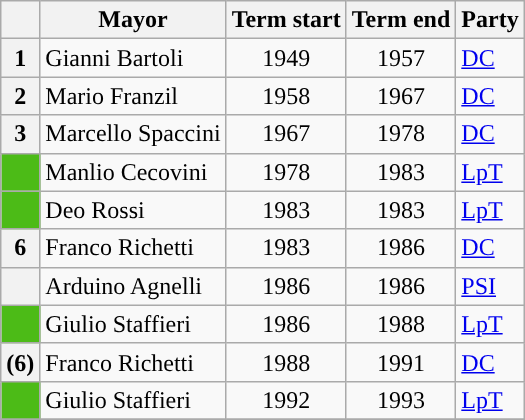<table class="wikitable">
<tr>
<th class=unsortable> </th>
<th>Mayor</th>
<th>Term start</th>
<th>Term end</th>
<th>Party</th>
</tr>
<tr>
<th style="background:">1</th>
<td>Gianni Bartoli</td>
<td align=center>1949</td>
<td align=center>1957</td>
<td><a href='#'>DC</a></td>
</tr>
<tr>
<th style="background:">2</th>
<td>Mario Franzil</td>
<td align=center>1958</td>
<td align=center>1967</td>
<td><a href='#'>DC</a></td>
</tr>
<tr>
<th style="background:">3</th>
<td>Marcello Spaccini</td>
<td align=center>1967</td>
<td align=center>1978</td>
<td><a href='#'>DC</a></td>
</tr>
<tr>
<th style="background:#4CBB17;"></th>
<td>Manlio Cecovini</td>
<td align=center>1978</td>
<td align=center>1983</td>
<td><a href='#'>LpT</a></td>
</tr>
<tr>
<th style="background:#4CBB17;"></th>
<td>Deo Rossi</td>
<td align=center>1983</td>
<td align=center>1983</td>
<td><a href='#'>LpT</a></td>
</tr>
<tr>
<th style="background:">6</th>
<td>Franco Richetti</td>
<td align=center>1983</td>
<td align=center>1986</td>
<td><a href='#'>DC</a></td>
</tr>
<tr>
<th style="background:"></th>
<td>Arduino Agnelli</td>
<td align=center>1986</td>
<td align=center>1986</td>
<td><a href='#'>PSI</a></td>
</tr>
<tr>
<th style="background:#4CBB17;"></th>
<td>Giulio Staffieri</td>
<td align=center>1986</td>
<td align=center>1988</td>
<td><a href='#'>LpT</a></td>
</tr>
<tr>
<th style="background:">(6)</th>
<td>Franco Richetti</td>
<td align=center>1988</td>
<td align=center>1991</td>
<td><a href='#'>DC</a></td>
</tr>
<tr>
<th style="background:#4CBB17;"></th>
<td>Giulio Staffieri</td>
<td align=center>1992</td>
<td align=center>1993</td>
<td><a href='#'>LpT</a></td>
</tr>
<tr>
</tr>
</table>
